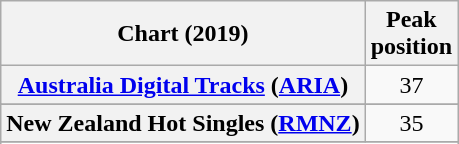<table class="wikitable sortable plainrowheaders" style="text-align:center">
<tr>
<th scope="col">Chart (2019)</th>
<th scope="col">Peak<br>position</th>
</tr>
<tr>
<th scope="row"><a href='#'>Australia Digital Tracks</a> (<a href='#'>ARIA</a>)</th>
<td>37</td>
</tr>
<tr>
</tr>
<tr>
<th scope="row">New Zealand Hot Singles (<a href='#'>RMNZ</a>)</th>
<td>35</td>
</tr>
<tr>
</tr>
<tr>
</tr>
<tr>
</tr>
<tr>
</tr>
<tr>
</tr>
</table>
